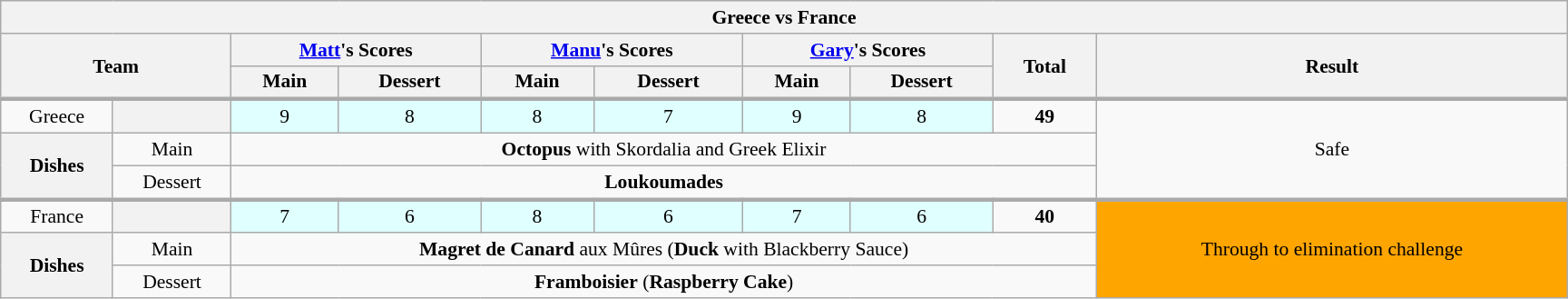<table class="wikitable plainrowheaders" style="text-align:center; font-size:90%; width:80em;">
<tr>
<th colspan="16" >Greece vs France</th>
</tr>
<tr>
<th rowspan="2" colspan="2">Team</th>
<th scope="col" colspan="2"><a href='#'>Matt</a>'s Scores</th>
<th scope="col" colspan="2"><a href='#'>Manu</a>'s Scores</th>
<th scope="col" colspan="2"><a href='#'>Gary</a>'s Scores</th>
<th scope="col" rowspan="2">Total<br><small></small></th>
<th scope="col" rowspan="2">Result</th>
</tr>
<tr>
<th scope="col">Main</th>
<th scope="col">Dessert</th>
<th scope="col">Main</th>
<th scope="col">Dessert</th>
<th scope="col">Main</th>
<th scope="col">Dessert</th>
</tr>
<tr style="border-top:3px solid #aaa;">
<td>Greece</td>
<th style="text-align:centre"></th>
<td bgcolor="#e0ffff">9</td>
<td bgcolor="#e0ffff">8</td>
<td bgcolor="#e0ffff">8</td>
<td bgcolor="#e0ffff">7</td>
<td bgcolor="#e0ffff">9</td>
<td bgcolor="#e0ffff">8</td>
<td><strong>49</strong></td>
<td rowspan="3">Safe</td>
</tr>
<tr>
<th rowspan="2">Dishes</th>
<td>Main</td>
<td colspan="7"><strong>Octopus</strong> with Skordalia and Greek Elixir</td>
</tr>
<tr>
<td>Dessert</td>
<td colspan="7"><strong>Loukoumades</strong></td>
</tr>
<tr style="border-top:3px solid #aaa;">
<td>France</td>
<th style="text-align:centre"></th>
<td bgcolor="#e0ffff">7</td>
<td bgcolor="#e0ffff">6</td>
<td bgcolor="#e0ffff">8</td>
<td bgcolor="#e0ffff">6</td>
<td bgcolor="#e0ffff">7</td>
<td bgcolor="#e0ffff">6</td>
<td><strong>40</strong></td>
<td style="background:orange" rowspan="3">Through to elimination challenge</td>
</tr>
<tr>
<th rowspan="2">Dishes</th>
<td>Main</td>
<td colspan="7"><strong>Magret de Canard</strong> aux Mûres (<strong>Duck</strong> with Blackberry Sauce)</td>
</tr>
<tr>
<td>Dessert</td>
<td colspan="7"><strong>Framboisier</strong> (<strong>Raspberry Cake</strong>)</td>
</tr>
</table>
